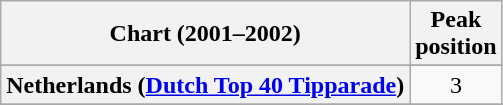<table class="wikitable plainrowheaders sortable" style="text-align:center">
<tr>
<th>Chart (2001–2002)</th>
<th>Peak<br>position</th>
</tr>
<tr>
</tr>
<tr>
<th scope="row">Netherlands (<a href='#'>Dutch Top 40 Tipparade</a>)</th>
<td>3</td>
</tr>
<tr>
</tr>
<tr>
</tr>
<tr>
</tr>
<tr>
</tr>
<tr>
</tr>
<tr>
</tr>
<tr>
</tr>
<tr>
</tr>
</table>
